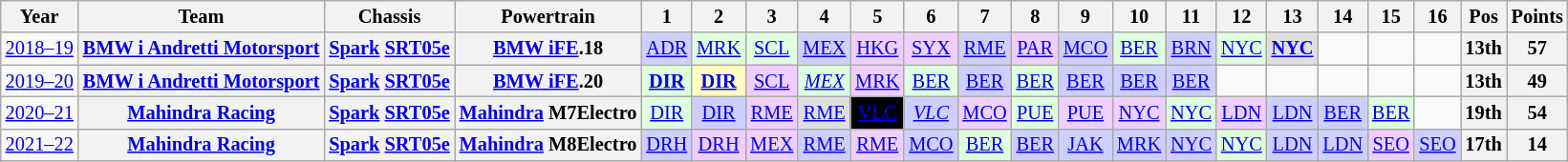<table class="wikitable" style="text-align:center; font-size:85%">
<tr>
<th>Year</th>
<th>Team</th>
<th>Chassis</th>
<th>Powertrain</th>
<th>1</th>
<th>2</th>
<th>3</th>
<th>4</th>
<th>5</th>
<th>6</th>
<th>7</th>
<th>8</th>
<th>9</th>
<th>10</th>
<th>11</th>
<th>12</th>
<th>13</th>
<th>14</th>
<th>15</th>
<th>16</th>
<th>Pos</th>
<th>Points</th>
</tr>
<tr>
<td nowrap=""><a href='#'>2018–19</a></td>
<th nowrap=""><a href='#'>BMW i Andretti Motorsport</a></th>
<th nowrap=""><a href='#'>Spark</a> <a href='#'>SRT05e</a></th>
<th nowrap=""><a href='#'>BMW iFE</a>.18</th>
<td style="background:#CFCFFF;"><a href='#'>ADR</a><br></td>
<td style="background:#DFFFDF;"><a href='#'>MRK</a><br></td>
<td style="background:#DFFFDF;"><a href='#'>SCL</a><br></td>
<td style="background:#CFCFFF;"><a href='#'>MEX</a><br></td>
<td style="background:#EFCFFF;"><a href='#'>HKG</a><br></td>
<td style="background:#EFCFFF;"><a href='#'>SYX</a><br></td>
<td style="background:#CFCFFF;"><a href='#'>RME</a><br></td>
<td style="background:#EFCFFF;"><a href='#'>PAR</a><br></td>
<td style="background:#CFCFFF;"><a href='#'>MCO</a><br></td>
<td style="background:#DFFFDF;"><a href='#'>BER</a><br></td>
<td style="background:#CFCFFF;"><a href='#'>BRN</a><br></td>
<td style="background:#DFFFDF;"><a href='#'>NYC</a><br></td>
<td style="background:#DFDFDF;"><strong><a href='#'>NYC</a></strong><br></td>
<td></td>
<td></td>
<td></td>
<th>13th</th>
<th>57</th>
</tr>
<tr>
<td nowrap=""><a href='#'>2019–20</a></td>
<th nowrap=""><a href='#'>BMW i Andretti Motorsport</a></th>
<th nowrap=""><a href='#'>Spark</a> <a href='#'>SRT05e</a></th>
<th nowrap=""><a href='#'>BMW iFE</a>.20</th>
<td style="background:#DFFFDF;"><strong><a href='#'>DIR</a></strong><br></td>
<td style="background:#FFFFBF;"><strong><a href='#'>DIR</a></strong><br></td>
<td style="background:#EFCFFF;"><a href='#'>SCL</a><br></td>
<td style="background:#DFFFDF;"><em><a href='#'>MEX</a></em><br></td>
<td style="background:#EFCFFF;"><a href='#'>MRK</a><br></td>
<td style="background:#DFFFDF;"><a href='#'>BER</a><br></td>
<td style="background:#CFCFFF;"><a href='#'>BER</a><br></td>
<td style="background:#DFFFDF;"><a href='#'>BER</a><br></td>
<td style="background:#CFCFFF;"><a href='#'>BER</a><br></td>
<td style="background:#CFCFFF;"><a href='#'>BER</a><br></td>
<td style="background:#CFCFFF;"><a href='#'>BER</a><br></td>
<td></td>
<td></td>
<td></td>
<td></td>
<td></td>
<th>13th</th>
<th>49</th>
</tr>
<tr>
<td nowrap=""><a href='#'>2020–21</a></td>
<th nowrap=""><a href='#'>Mahindra Racing</a></th>
<th nowrap=""><a href='#'>Spark</a> <a href='#'>SRT05e</a></th>
<th nowrap=""><a href='#'>Mahindra</a> M7Electro</th>
<td style="background:#DFFFDF;"><a href='#'>DIR</a><br></td>
<td style="background:#CFCFFF;"><a href='#'>DIR</a><br></td>
<td style="background:#EFCFFF;"><a href='#'>RME</a><br></td>
<td style="background:#DFDFDF;"><a href='#'>RME</a><br></td>
<td style="background-color:#000000;color:white"><a href='#'><span>VLC</span></a><br></td>
<td style="background:#CFCFFF;"><em><a href='#'>VLC</a></em><br></td>
<td style="background:#EFCFFF;"><a href='#'>MCO</a><br></td>
<td style="background:#DFFFDF;"><a href='#'>PUE</a><br></td>
<td style="background:#EFCFFF;"><a href='#'>PUE</a><br></td>
<td style="background:#EFCFFF;"><a href='#'>NYC</a><br></td>
<td style="background:#DFFFDF;"><a href='#'>NYC</a><br></td>
<td style="background:#EFCFFF;"><a href='#'>LDN</a><br></td>
<td style="background:#CFCFFF;"><a href='#'>LDN</a><br></td>
<td style="background:#CFCFFF;"><a href='#'>BER</a><br></td>
<td style="background:#DFFFDF;"><a href='#'>BER</a><br></td>
<td></td>
<th>19th</th>
<th>54</th>
</tr>
<tr>
<td nowrap=""><a href='#'>2021–22</a></td>
<th nowrap=""><a href='#'>Mahindra Racing</a></th>
<th nowrap=""><a href='#'>Spark</a> <a href='#'>SRT05e</a></th>
<th nowrap=""><a href='#'>Mahindra</a> M8Electro</th>
<td style="background:#CFCFFF;"><a href='#'>DRH</a><br></td>
<td style="background:#EFCFFF;"><a href='#'>DRH</a><br></td>
<td style="background:#EFCFFF;"><a href='#'>MEX</a><br></td>
<td style="background:#CFCFFF;"><a href='#'>RME</a><br></td>
<td style="background:#EFCFFF;"><a href='#'>RME</a><br></td>
<td style="background:#CFCFFF;"><a href='#'>MCO</a><br></td>
<td style="background:#DFFFDF;"><a href='#'>BER</a><br></td>
<td style="background:#CFCFFF;"><a href='#'>BER</a><br></td>
<td style="background:#CFCFFF;"><a href='#'>JAK</a><br></td>
<td style="background:#CFCFFF;"><a href='#'>MRK</a><br></td>
<td style="background:#CFCFFF;"><a href='#'>NYC</a><br></td>
<td style="background:#DFFFDF;"><a href='#'>NYC</a><br></td>
<td style="background:#CFCFFF;"><a href='#'>LDN</a><br></td>
<td style="background:#CFCFFF;"><a href='#'>LDN</a><br></td>
<td style="background:#EFCFFF;"><a href='#'>SEO</a><br></td>
<td style="background:#CFCFFF;"><a href='#'>SEO</a><br></td>
<th>17th</th>
<th>14</th>
</tr>
</table>
